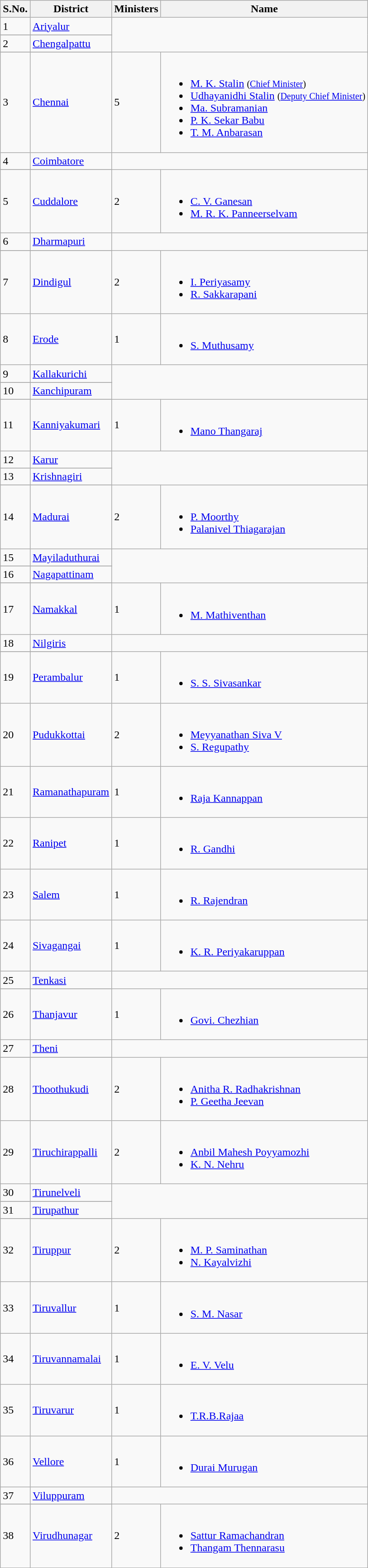<table class="wikitable sortable" style="text-align:left;"style="font-size: 85%">
<tr>
<th>S.No.</th>
<th>District</th>
<th>Ministers</th>
<th>Name</th>
</tr>
<tr>
<td>1</td>
<td><a href='#'>Ariyalur</a></td>
</tr>
<tr>
</tr>
<tr>
</tr>
<tr>
<td>2</td>
<td><a href='#'>Chengalpattu</a></td>
</tr>
<tr>
</tr>
<tr>
</tr>
<tr>
<td>3</td>
<td><a href='#'>Chennai</a></td>
<td>5</td>
<td><br><ul><li><a href='#'>M. K. Stalin</a> <small>(<a href='#'>Chief Minister</a>)</small></li><li><a href='#'>Udhayanidhi Stalin</a> <small>(<a href='#'>Deputy Chief Minister</a>)</small></li><li><a href='#'>Ma. Subramanian</a></li><li><a href='#'>P. K. Sekar Babu</a></li><li><a href='#'>T. M. Anbarasan</a></li></ul></td>
</tr>
<tr>
<td>4</td>
<td><a href='#'>Coimbatore</a></td>
</tr>
<tr>
</tr>
<tr>
</tr>
<tr>
<td>5</td>
<td><a href='#'>Cuddalore</a></td>
<td>2</td>
<td><br><ul><li><a href='#'>C. V. Ganesan</a></li><li><a href='#'>M. R. K. Panneerselvam</a></li></ul></td>
</tr>
<tr>
<td>6</td>
<td><a href='#'>Dharmapuri</a></td>
</tr>
<tr>
</tr>
<tr>
</tr>
<tr>
<td>7</td>
<td><a href='#'>Dindigul</a></td>
<td>2</td>
<td><br><ul><li><a href='#'>I. Periyasamy</a></li><li><a href='#'>R. Sakkarapani</a></li></ul></td>
</tr>
<tr>
<td>8</td>
<td><a href='#'>Erode</a></td>
<td>1</td>
<td><br><ul><li><a href='#'>S. Muthusamy</a></li></ul></td>
</tr>
<tr>
<td>9</td>
<td><a href='#'>Kallakurichi</a></td>
</tr>
<tr>
</tr>
<tr>
</tr>
<tr>
<td>10</td>
<td><a href='#'>Kanchipuram</a></td>
</tr>
<tr>
</tr>
<tr>
</tr>
<tr>
<td>11</td>
<td><a href='#'>Kanniyakumari</a></td>
<td>1</td>
<td><br><ul><li><a href='#'>Mano Thangaraj</a></li></ul></td>
</tr>
<tr>
<td>12</td>
<td><a href='#'>Karur</a></td>
</tr>
<tr>
</tr>
<tr>
</tr>
<tr>
<td>13</td>
<td><a href='#'>Krishnagiri</a></td>
</tr>
<tr>
</tr>
<tr>
</tr>
<tr>
<td>14</td>
<td><a href='#'>Madurai</a></td>
<td>2</td>
<td><br><ul><li><a href='#'>P. Moorthy</a></li><li><a href='#'>Palanivel Thiagarajan</a></li></ul></td>
</tr>
<tr>
<td>15</td>
<td><a href='#'>Mayiladuthurai</a></td>
</tr>
<tr>
</tr>
<tr>
</tr>
<tr>
<td>16</td>
<td><a href='#'>Nagapattinam</a></td>
</tr>
<tr>
</tr>
<tr>
</tr>
<tr>
<td>17</td>
<td><a href='#'>Namakkal</a></td>
<td>1</td>
<td><br><ul><li><a href='#'>M. Mathiventhan</a></li></ul></td>
</tr>
<tr>
<td>18</td>
<td><a href='#'>Nilgiris</a></td>
</tr>
<tr>
</tr>
<tr>
<td>19</td>
<td><a href='#'>Perambalur</a></td>
<td>1</td>
<td><br><ul><li><a href='#'>S. S. Sivasankar</a></li></ul></td>
</tr>
<tr>
<td>20</td>
<td><a href='#'>Pudukkottai</a></td>
<td>2</td>
<td><br><ul><li><a href='#'>Meyyanathan Siva V</a></li><li><a href='#'>S. Regupathy</a></li></ul></td>
</tr>
<tr>
<td>21</td>
<td><a href='#'>Ramanathapuram</a></td>
<td>1</td>
<td><br><ul><li><a href='#'>Raja Kannappan</a></li></ul></td>
</tr>
<tr>
<td>22</td>
<td><a href='#'>Ranipet</a></td>
<td>1</td>
<td><br><ul><li><a href='#'>R. Gandhi</a></li></ul></td>
</tr>
<tr>
<td>23</td>
<td><a href='#'>Salem</a></td>
<td>1</td>
<td><br><ul><li><a href='#'>R. Rajendran</a></li></ul></td>
</tr>
<tr>
<td>24</td>
<td><a href='#'>Sivagangai</a></td>
<td>1</td>
<td><br><ul><li><a href='#'>K. R. Periyakaruppan</a></li></ul></td>
</tr>
<tr>
<td>25</td>
<td><a href='#'>Tenkasi</a></td>
</tr>
<tr>
</tr>
<tr>
</tr>
<tr>
<td>26</td>
<td><a href='#'>Thanjavur</a></td>
<td>1</td>
<td><br><ul><li><a href='#'>Govi. Chezhian</a></li></ul></td>
</tr>
<tr>
<td>27</td>
<td><a href='#'>Theni</a></td>
</tr>
<tr>
</tr>
<tr>
</tr>
<tr>
<td>28</td>
<td><a href='#'>Thoothukudi</a></td>
<td>2</td>
<td><br><ul><li><a href='#'>Anitha R. Radhakrishnan</a></li><li><a href='#'>P. Geetha Jeevan</a></li></ul></td>
</tr>
<tr>
<td>29</td>
<td><a href='#'>Tiruchirappalli</a></td>
<td>2</td>
<td><br><ul><li><a href='#'>Anbil Mahesh Poyyamozhi</a></li><li><a href='#'>K. N. Nehru</a></li></ul></td>
</tr>
<tr>
<td>30</td>
<td><a href='#'>Tirunelveli</a></td>
</tr>
<tr>
</tr>
<tr>
</tr>
<tr>
<td>31</td>
<td><a href='#'>Tirupathur</a></td>
</tr>
<tr>
</tr>
<tr>
</tr>
<tr>
<td>32</td>
<td><a href='#'>Tiruppur</a></td>
<td>2</td>
<td><br><ul><li><a href='#'>M. P. Saminathan</a></li><li><a href='#'>N. Kayalvizhi</a></li></ul></td>
</tr>
<tr>
<td>33</td>
<td><a href='#'>Tiruvallur</a></td>
<td>1</td>
<td><br><ul><li><a href='#'>S. M. Nasar</a></li></ul></td>
</tr>
<tr>
<td>34</td>
<td><a href='#'>Tiruvannamalai</a></td>
<td>1</td>
<td><br><ul><li><a href='#'>E. V. Velu</a></li></ul></td>
</tr>
<tr>
<td>35</td>
<td><a href='#'>Tiruvarur</a></td>
<td>1</td>
<td><br><ul><li><a href='#'>T.R.B.Rajaa</a></li></ul></td>
</tr>
<tr>
<td>36</td>
<td><a href='#'>Vellore</a></td>
<td>1</td>
<td><br><ul><li><a href='#'>Durai Murugan</a></li></ul></td>
</tr>
<tr>
<td>37</td>
<td><a href='#'>Viluppuram</a></td>
</tr>
<tr>
</tr>
<tr>
</tr>
<tr>
<td>38</td>
<td><a href='#'>Virudhunagar</a></td>
<td>2</td>
<td><br><ul><li><a href='#'>Sattur Ramachandran</a></li><li><a href='#'>Thangam Thennarasu</a></li></ul></td>
</tr>
</table>
